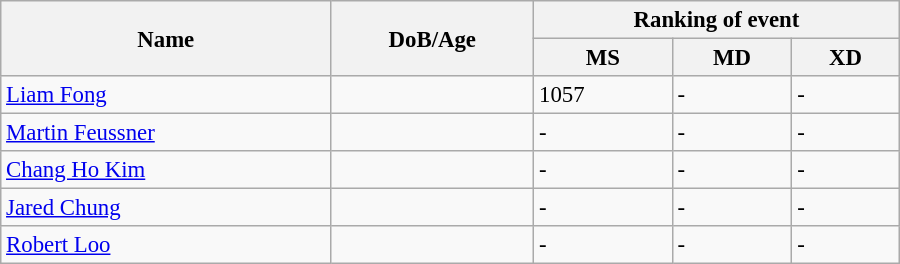<table class="wikitable" style="width:600px; font-size:95%;">
<tr>
<th rowspan="2" align="left">Name</th>
<th rowspan="2" align="left">DoB/Age</th>
<th colspan="3" align="center">Ranking of event</th>
</tr>
<tr>
<th align="center">MS</th>
<th>MD</th>
<th align="center">XD</th>
</tr>
<tr>
<td><a href='#'>Liam Fong</a></td>
<td></td>
<td>1057</td>
<td>-</td>
<td>-</td>
</tr>
<tr>
<td><a href='#'>Martin Feussner</a></td>
<td></td>
<td>-</td>
<td>-</td>
<td>-</td>
</tr>
<tr>
<td><a href='#'>Chang Ho Kim</a></td>
<td></td>
<td>-</td>
<td>-</td>
<td>-</td>
</tr>
<tr>
<td><a href='#'>Jared Chung</a></td>
<td></td>
<td>-</td>
<td>-</td>
<td>-</td>
</tr>
<tr>
<td><a href='#'>Robert Loo</a></td>
<td></td>
<td>-</td>
<td>-</td>
<td>-</td>
</tr>
</table>
